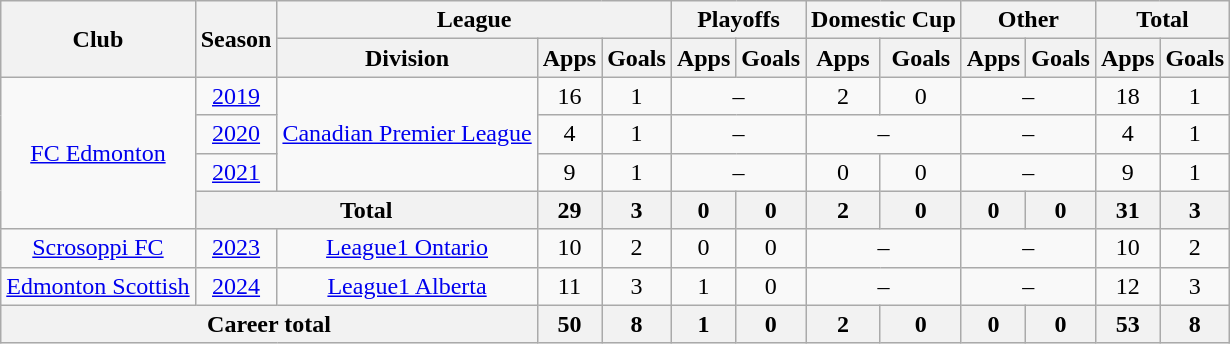<table class="wikitable" style="text-align: center">
<tr>
<th rowspan="2">Club</th>
<th rowspan="2">Season</th>
<th colspan="3">League</th>
<th colspan="2">Playoffs</th>
<th colspan="2">Domestic Cup</th>
<th colspan="2">Other</th>
<th colspan="2">Total</th>
</tr>
<tr>
<th>Division</th>
<th>Apps</th>
<th>Goals</th>
<th>Apps</th>
<th>Goals</th>
<th>Apps</th>
<th>Goals</th>
<th>Apps</th>
<th>Goals</th>
<th>Apps</th>
<th>Goals</th>
</tr>
<tr>
<td rowspan=4><a href='#'>FC Edmonton</a></td>
<td><a href='#'>2019</a></td>
<td rowspan=3><a href='#'>Canadian Premier League</a></td>
<td>16</td>
<td>1</td>
<td colspan="2">–</td>
<td>2</td>
<td>0</td>
<td colspan="2">–</td>
<td>18</td>
<td>1</td>
</tr>
<tr>
<td><a href='#'>2020</a></td>
<td>4</td>
<td>1</td>
<td colspan="2">–</td>
<td colspan="2">–</td>
<td colspan="2">–</td>
<td>4</td>
<td>1</td>
</tr>
<tr>
<td><a href='#'>2021</a></td>
<td>9</td>
<td>1</td>
<td colspan="2">–</td>
<td>0</td>
<td>0</td>
<td colspan="2">–</td>
<td>9</td>
<td>1</td>
</tr>
<tr>
<th colspan="2"><strong>Total</strong></th>
<th>29</th>
<th>3</th>
<th>0</th>
<th>0</th>
<th>2</th>
<th>0</th>
<th>0</th>
<th>0</th>
<th>31</th>
<th>3</th>
</tr>
<tr>
<td><a href='#'>Scrosoppi FC</a></td>
<td><a href='#'>2023</a></td>
<td><a href='#'>League1 Ontario</a></td>
<td>10</td>
<td>2</td>
<td>0</td>
<td>0</td>
<td colspan="2">–</td>
<td colspan="2">–</td>
<td>10</td>
<td>2</td>
</tr>
<tr>
<td><a href='#'>Edmonton Scottish</a></td>
<td><a href='#'>2024</a></td>
<td><a href='#'>League1 Alberta</a></td>
<td>11</td>
<td>3</td>
<td>1</td>
<td>0</td>
<td colspan="2">–</td>
<td colspan="2">–</td>
<td>12</td>
<td>3</td>
</tr>
<tr>
<th colspan="3"><strong>Career total</strong></th>
<th>50</th>
<th>8</th>
<th>1</th>
<th>0</th>
<th>2</th>
<th>0</th>
<th>0</th>
<th>0</th>
<th>53</th>
<th>8</th>
</tr>
</table>
